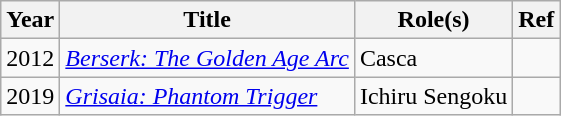<table class="wikitable">
<tr>
<th>Year</th>
<th>Title</th>
<th>Role(s)</th>
<th>Ref</th>
</tr>
<tr>
<td>2012</td>
<td><em><a href='#'>Berserk: The Golden Age Arc</a></em></td>
<td>Casca</td>
<td></td>
</tr>
<tr>
<td>2019</td>
<td><em><a href='#'>Grisaia: Phantom Trigger</a></em></td>
<td>Ichiru Sengoku</td>
<td></td>
</tr>
</table>
